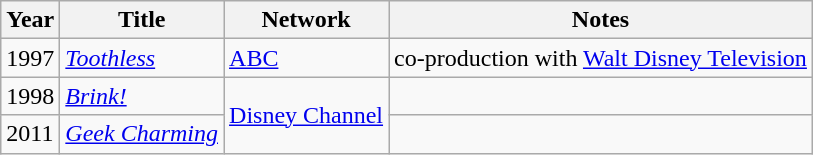<table class="wikitable sortable">
<tr>
<th>Year</th>
<th>Title</th>
<th>Network</th>
<th>Notes</th>
</tr>
<tr>
<td>1997</td>
<td><em><a href='#'>Toothless</a></em></td>
<td><a href='#'>ABC</a></td>
<td>co-production with <a href='#'>Walt Disney Television</a></td>
</tr>
<tr>
<td>1998</td>
<td><em><a href='#'>Brink!</a></em></td>
<td rowspan="2"><a href='#'>Disney Channel</a></td>
<td></td>
</tr>
<tr>
<td>2011</td>
<td><em><a href='#'>Geek Charming</a></em></td>
<td></td>
</tr>
</table>
